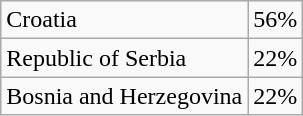<table class="wikitable">
<tr>
<td>Croatia</td>
<td>56%</td>
</tr>
<tr>
<td>Republic of Serbia</td>
<td>22%</td>
</tr>
<tr>
<td>Bosnia and Herzegovina</td>
<td>22%</td>
</tr>
</table>
